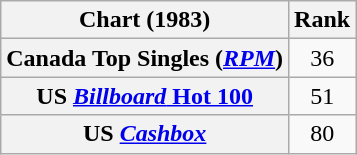<table class="wikitable plainrowheaders">
<tr>
<th>Chart (1983)</th>
<th>Rank</th>
</tr>
<tr>
<th scope="row">Canada Top Singles (<em><a href='#'>RPM</a></em>)</th>
<td align="center">36</td>
</tr>
<tr>
<th scope="row">US <a href='#'><em>Billboard</em> Hot 100</a></th>
<td align="center">51</td>
</tr>
<tr>
<th scope="row">US <em><a href='#'>Cashbox</a></em></th>
<td align="center">80</td>
</tr>
</table>
